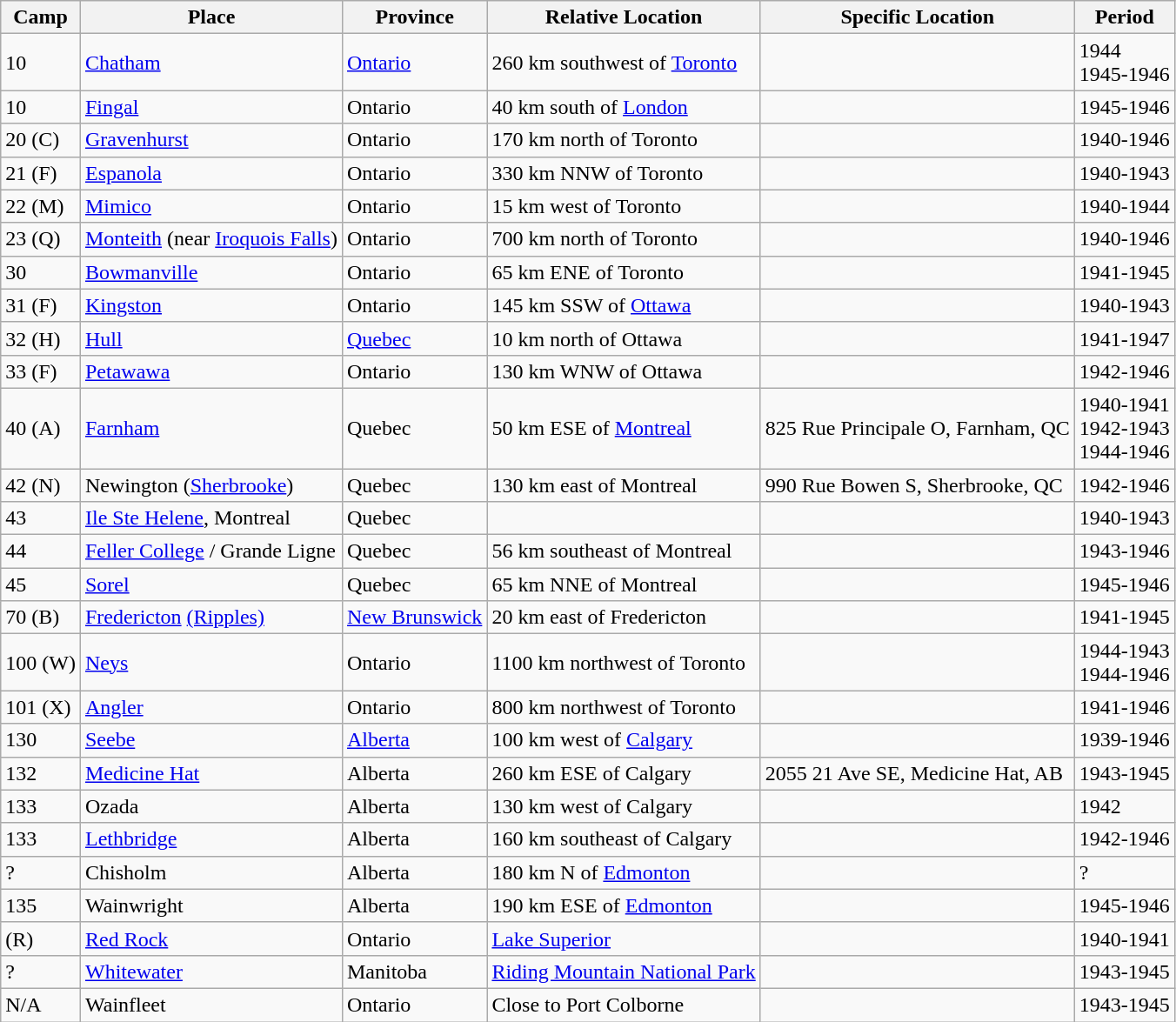<table class="wikitable sortable sticky-header" style=text-align:left;>
<tr>
<th>Camp</th>
<th>Place</th>
<th>Province</th>
<th>Relative Location</th>
<th>Specific Location</th>
<th>Period</th>
</tr>
<tr>
<td>10</td>
<td><a href='#'>Chatham</a></td>
<td><a href='#'>Ontario</a></td>
<td>260 km southwest of <a href='#'>Toronto</a></td>
<td></td>
<td>1944<br>1945-1946</td>
</tr>
<tr>
<td>10</td>
<td><a href='#'>Fingal</a></td>
<td>Ontario</td>
<td>40 km south of <a href='#'>London</a></td>
<td></td>
<td>1945-1946</td>
</tr>
<tr>
<td>20 (C)</td>
<td><a href='#'>Gravenhurst</a></td>
<td>Ontario</td>
<td>170 km north of Toronto</td>
<td></td>
<td>1940-1946</td>
</tr>
<tr>
<td>21 (F)</td>
<td><a href='#'>Espanola</a></td>
<td>Ontario</td>
<td>330 km NNW of Toronto</td>
<td></td>
<td>1940-1943</td>
</tr>
<tr>
<td>22 (M)</td>
<td><a href='#'>Mimico</a></td>
<td>Ontario</td>
<td>15 km west of Toronto</td>
<td></td>
<td>1940-1944</td>
</tr>
<tr>
<td>23 (Q)</td>
<td><a href='#'>Monteith</a> (near <a href='#'>Iroquois Falls</a>)</td>
<td>Ontario</td>
<td>700 km north of Toronto</td>
<td></td>
<td>1940-1946</td>
</tr>
<tr>
<td>30</td>
<td><a href='#'>Bowmanville</a></td>
<td>Ontario</td>
<td>65 km ENE of Toronto</td>
<td></td>
<td>1941-1945</td>
</tr>
<tr>
<td>31 (F)</td>
<td><a href='#'>Kingston</a></td>
<td>Ontario</td>
<td>145 km SSW of <a href='#'>Ottawa</a></td>
<td></td>
<td>1940-1943</td>
</tr>
<tr>
<td>32 (H)</td>
<td><a href='#'>Hull</a></td>
<td><a href='#'>Quebec</a></td>
<td>10 km north of Ottawa</td>
<td></td>
<td>1941-1947</td>
</tr>
<tr>
<td>33 (F)</td>
<td><a href='#'>Petawawa</a></td>
<td>Ontario</td>
<td>130 km WNW of Ottawa</td>
<td></td>
<td>1942-1946</td>
</tr>
<tr>
<td>40 (A)</td>
<td><a href='#'>Farnham</a></td>
<td>Quebec</td>
<td>50 km ESE of <a href='#'>Montreal</a></td>
<td>825 Rue Principale O, Farnham, QC</td>
<td>1940-1941<br>1942-1943<br>1944-1946</td>
</tr>
<tr>
<td>42 (N)</td>
<td>Newington (<a href='#'>Sherbrooke</a>)</td>
<td>Quebec</td>
<td>130 km east of Montreal</td>
<td>990 Rue Bowen S, Sherbrooke, QC </td>
<td>1942-1946</td>
</tr>
<tr>
<td>43</td>
<td><a href='#'>Ile Ste Helene</a>, Montreal</td>
<td>Quebec</td>
<td></td>
<td></td>
<td>1940-1943</td>
</tr>
<tr>
<td>44</td>
<td><a href='#'>Feller College</a> / Grande Ligne</td>
<td>Quebec</td>
<td>56 km southeast of Montreal</td>
<td></td>
<td>1943-1946</td>
</tr>
<tr>
<td>45</td>
<td><a href='#'>Sorel</a></td>
<td>Quebec</td>
<td>65 km NNE of Montreal</td>
<td></td>
<td>1945-1946</td>
</tr>
<tr>
<td>70 (B)</td>
<td><a href='#'>Fredericton</a> <a href='#'>(Ripples)</a></td>
<td><a href='#'>New Brunswick</a></td>
<td>20 km east of Fredericton</td>
<td></td>
<td>1941-1945</td>
</tr>
<tr>
<td>100 (W)</td>
<td><a href='#'>Neys</a></td>
<td>Ontario</td>
<td>1100 km northwest of Toronto</td>
<td></td>
<td>1944-1943<br>1944-1946</td>
</tr>
<tr>
<td>101 (X)</td>
<td><a href='#'>Angler</a></td>
<td>Ontario</td>
<td>800 km northwest of Toronto</td>
<td></td>
<td>1941-1946</td>
</tr>
<tr>
<td>130</td>
<td><a href='#'>Seebe</a></td>
<td><a href='#'>Alberta</a></td>
<td>100 km west of <a href='#'>Calgary</a></td>
<td></td>
<td>1939-1946</td>
</tr>
<tr>
<td>132</td>
<td><a href='#'>Medicine Hat</a></td>
<td>Alberta</td>
<td>260 km ESE of Calgary</td>
<td>2055 21 Ave SE, Medicine Hat, AB</td>
<td>1943-1945</td>
</tr>
<tr>
<td>133</td>
<td>Ozada</td>
<td>Alberta</td>
<td>130 km west of Calgary</td>
<td></td>
<td>1942</td>
</tr>
<tr>
<td>133</td>
<td><a href='#'>Lethbridge</a></td>
<td>Alberta</td>
<td>160 km southeast of Calgary</td>
<td></td>
<td>1942-1946</td>
</tr>
<tr>
<td>?</td>
<td>Chisholm</td>
<td>Alberta</td>
<td>180 km N of <a href='#'>Edmonton</a></td>
<td></td>
<td>?</td>
</tr>
<tr ->
<td>135</td>
<td>Wainwright</td>
<td>Alberta</td>
<td>190 km ESE of <a href='#'>Edmonton</a></td>
<td></td>
<td>1945-1946</td>
</tr>
<tr>
<td>(R)</td>
<td><a href='#'>Red Rock</a></td>
<td>Ontario</td>
<td><a href='#'>Lake Superior</a></td>
<td></td>
<td>1940-1941</td>
</tr>
<tr>
<td>?</td>
<td><a href='#'>Whitewater</a></td>
<td>Manitoba</td>
<td><a href='#'>Riding Mountain National Park</a></td>
<td></td>
<td>1943-1945</td>
</tr>
<tr>
<td>N/A</td>
<td>Wainfleet</td>
<td>Ontario</td>
<td>Close to Port Colborne</td>
<td></td>
<td>1943-1945</td>
</tr>
</table>
